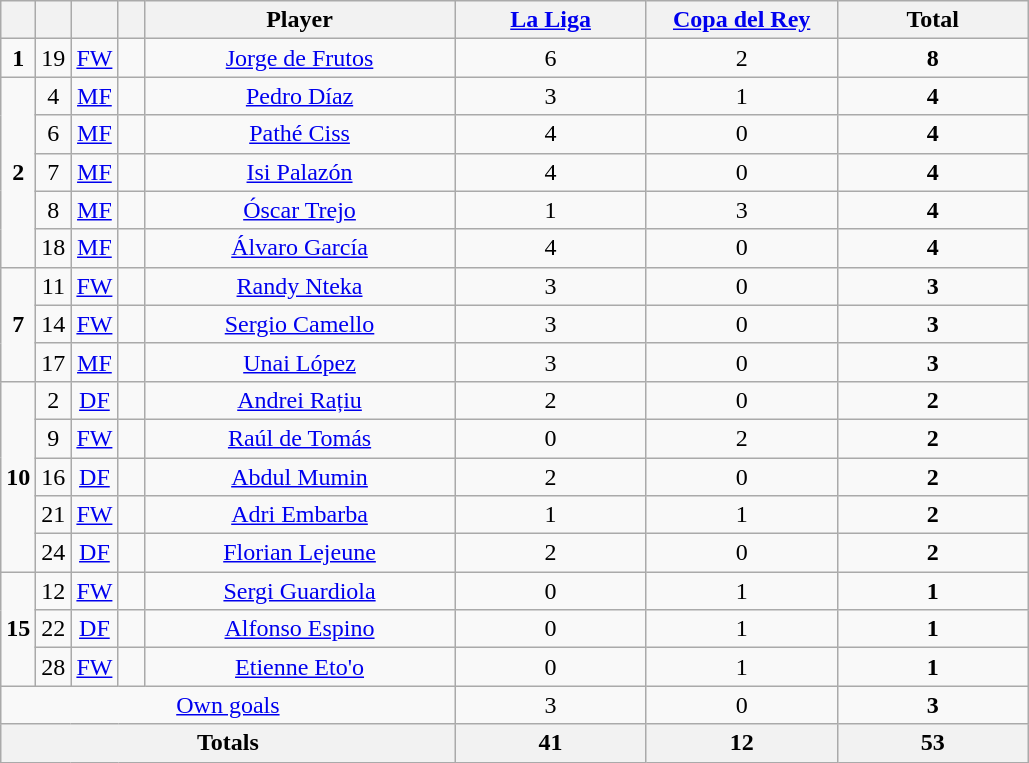<table class="wikitable" style="text-align:center">
<tr>
<th width=10></th>
<th width=10></th>
<th width=10></th>
<th width=10></th>
<th width=200>Player</th>
<th width=120><a href='#'>La Liga</a></th>
<th width=120><a href='#'>Copa del Rey</a></th>
<th width=120>Total</th>
</tr>
<tr>
<td><strong>1</strong></td>
<td>19</td>
<td><a href='#'>FW</a></td>
<td></td>
<td><a href='#'>Jorge de Frutos</a></td>
<td>6</td>
<td>2</td>
<td><strong>8</strong></td>
</tr>
<tr>
<td rowspan=5><strong>2</strong></td>
<td>4</td>
<td><a href='#'>MF</a></td>
<td></td>
<td><a href='#'>Pedro Díaz</a></td>
<td>3</td>
<td>1</td>
<td><strong>4</strong></td>
</tr>
<tr>
<td>6</td>
<td><a href='#'>MF</a></td>
<td></td>
<td><a href='#'>Pathé Ciss</a></td>
<td>4</td>
<td>0</td>
<td><strong>4</strong></td>
</tr>
<tr>
<td>7</td>
<td><a href='#'>MF</a></td>
<td></td>
<td><a href='#'>Isi Palazón</a></td>
<td>4</td>
<td>0</td>
<td><strong>4</strong></td>
</tr>
<tr>
<td>8</td>
<td><a href='#'>MF</a></td>
<td></td>
<td><a href='#'>Óscar Trejo</a></td>
<td>1</td>
<td>3</td>
<td><strong>4</strong></td>
</tr>
<tr>
<td>18</td>
<td><a href='#'>MF</a></td>
<td></td>
<td><a href='#'>Álvaro García</a></td>
<td>4</td>
<td>0</td>
<td><strong>4</strong></td>
</tr>
<tr>
<td rowspan=3><strong>7</strong></td>
<td>11</td>
<td><a href='#'>FW</a></td>
<td></td>
<td><a href='#'>Randy Nteka</a></td>
<td>3</td>
<td>0</td>
<td><strong>3</strong></td>
</tr>
<tr>
<td>14</td>
<td><a href='#'>FW</a></td>
<td></td>
<td><a href='#'>Sergio Camello</a></td>
<td>3</td>
<td>0</td>
<td><strong>3</strong></td>
</tr>
<tr>
<td>17</td>
<td><a href='#'>MF</a></td>
<td></td>
<td><a href='#'>Unai López</a></td>
<td>3</td>
<td>0</td>
<td><strong>3</strong></td>
</tr>
<tr>
<td rowspan=5><strong>10</strong></td>
<td>2</td>
<td><a href='#'>DF</a></td>
<td></td>
<td><a href='#'>Andrei Rațiu</a></td>
<td>2</td>
<td>0</td>
<td><strong>2</strong></td>
</tr>
<tr>
<td>9</td>
<td><a href='#'>FW</a></td>
<td></td>
<td><a href='#'>Raúl de Tomás</a></td>
<td>0</td>
<td>2</td>
<td><strong>2</strong></td>
</tr>
<tr>
<td>16</td>
<td><a href='#'>DF</a></td>
<td></td>
<td><a href='#'>Abdul Mumin</a></td>
<td>2</td>
<td>0</td>
<td><strong>2</strong></td>
</tr>
<tr>
<td>21</td>
<td><a href='#'>FW</a></td>
<td></td>
<td><a href='#'>Adri Embarba</a></td>
<td>1</td>
<td>1</td>
<td><strong>2</strong></td>
</tr>
<tr>
<td>24</td>
<td><a href='#'>DF</a></td>
<td></td>
<td><a href='#'>Florian Lejeune</a></td>
<td>2</td>
<td>0</td>
<td><strong>2</strong></td>
</tr>
<tr>
<td rowspan=3><strong>15</strong></td>
<td>12</td>
<td><a href='#'>FW</a></td>
<td></td>
<td><a href='#'>Sergi Guardiola</a></td>
<td>0</td>
<td>1</td>
<td><strong>1</strong></td>
</tr>
<tr>
<td>22</td>
<td><a href='#'>DF</a></td>
<td></td>
<td><a href='#'>Alfonso Espino</a></td>
<td>0</td>
<td>1</td>
<td><strong>1</strong></td>
</tr>
<tr>
<td>28</td>
<td><a href='#'>FW</a></td>
<td></td>
<td><a href='#'>Etienne Eto'o</a></td>
<td>0</td>
<td>1</td>
<td><strong>1</strong></td>
</tr>
<tr>
<td colspan=5><a href='#'>Own goals</a></td>
<td>3</td>
<td>0</td>
<td><strong>3</strong></td>
</tr>
<tr>
<th colspan=5>Totals</th>
<th>41</th>
<th>12</th>
<th>53</th>
</tr>
</table>
